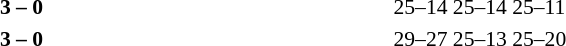<table>
<tr>
<th width=200></th>
<th width=80></th>
<th width=200></th>
<th width=220></th>
</tr>
<tr style=font-size:90%>
<td align=right><strong></strong></td>
<td align=center><strong>3 – 0</strong></td>
<td></td>
<td>25–14 25–14 25–11</td>
</tr>
<tr style=font-size:90%>
<td align=right><strong></strong></td>
<td align=center><strong>3 – 0</strong></td>
<td></td>
<td>29–27 25–13 25–20</td>
</tr>
</table>
